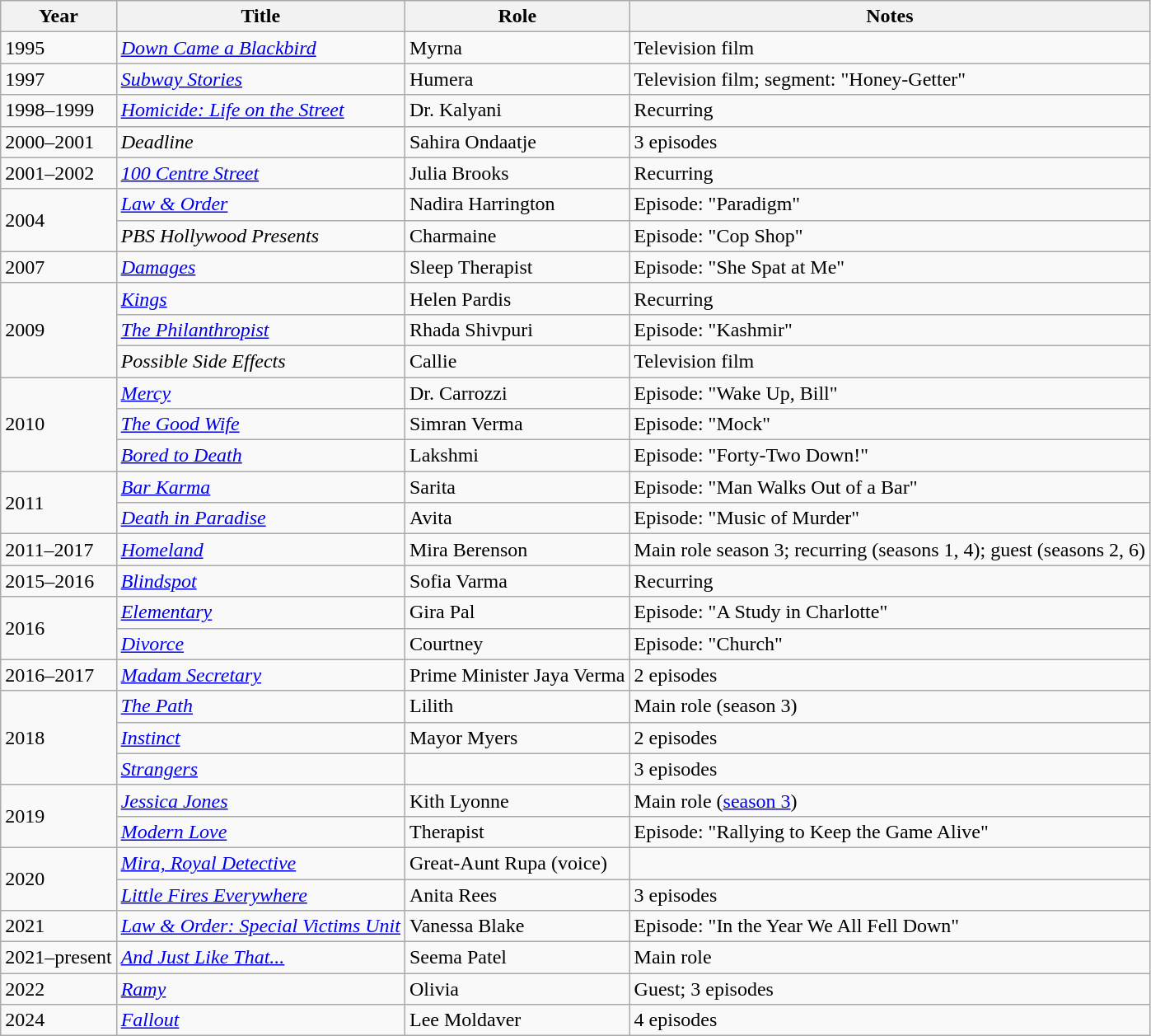<table class="wikitable sortable">
<tr>
<th>Year</th>
<th>Title</th>
<th>Role</th>
<th class="unsortable">Notes</th>
</tr>
<tr>
<td>1995</td>
<td><em><a href='#'>Down Came a Blackbird</a></em></td>
<td>Myrna</td>
<td>Television film</td>
</tr>
<tr>
<td>1997</td>
<td><em><a href='#'>Subway Stories</a></em></td>
<td>Humera</td>
<td>Television film; segment: "Honey-Getter"</td>
</tr>
<tr>
<td>1998–1999</td>
<td><em><a href='#'>Homicide: Life on the Street</a></em></td>
<td>Dr. Kalyani</td>
<td>Recurring</td>
</tr>
<tr>
<td>2000–2001</td>
<td><em>Deadline</em></td>
<td>Sahira Ondaatje</td>
<td>3 episodes</td>
</tr>
<tr>
<td>2001–2002</td>
<td><em><a href='#'>100 Centre Street</a></em></td>
<td>Julia Brooks</td>
<td>Recurring</td>
</tr>
<tr>
<td rowspan="2">2004</td>
<td><em><a href='#'>Law & Order</a></em></td>
<td>Nadira Harrington</td>
<td>Episode: "Paradigm"</td>
</tr>
<tr>
<td><em>PBS Hollywood Presents</em></td>
<td>Charmaine</td>
<td>Episode: "Cop Shop"</td>
</tr>
<tr>
<td>2007</td>
<td><em><a href='#'>Damages</a></em></td>
<td>Sleep Therapist</td>
<td>Episode: "She Spat at Me"</td>
</tr>
<tr>
<td rowspan="3">2009</td>
<td><em><a href='#'>Kings</a></em></td>
<td>Helen Pardis</td>
<td>Recurring</td>
</tr>
<tr>
<td><em><a href='#'>The Philanthropist</a></em></td>
<td>Rhada Shivpuri</td>
<td>Episode: "Kashmir"</td>
</tr>
<tr>
<td><em>Possible Side Effects</em></td>
<td>Callie</td>
<td>Television film</td>
</tr>
<tr>
<td rowspan="3">2010</td>
<td><em><a href='#'>Mercy</a></em></td>
<td>Dr. Carrozzi</td>
<td>Episode: "Wake Up, Bill"</td>
</tr>
<tr>
<td><em><a href='#'>The Good Wife</a></em></td>
<td>Simran Verma</td>
<td>Episode: "Mock"</td>
</tr>
<tr>
<td><em><a href='#'>Bored to Death</a></em></td>
<td>Lakshmi</td>
<td>Episode: "Forty-Two Down!"</td>
</tr>
<tr>
<td rowspan="2">2011</td>
<td><em><a href='#'>Bar Karma</a></em></td>
<td>Sarita</td>
<td>Episode: "Man Walks Out of a Bar"</td>
</tr>
<tr>
<td><em><a href='#'>Death in Paradise</a></em></td>
<td>Avita</td>
<td>Episode: "Music of Murder"</td>
</tr>
<tr>
<td>2011–2017</td>
<td><em><a href='#'>Homeland</a></em></td>
<td>Mira Berenson</td>
<td>Main role season 3; recurring (seasons 1, 4); guest (seasons 2, 6)</td>
</tr>
<tr>
<td>2015–2016</td>
<td><em><a href='#'>Blindspot</a></em></td>
<td>Sofia Varma</td>
<td>Recurring</td>
</tr>
<tr>
<td rowspan="2">2016</td>
<td><em><a href='#'>Elementary</a></em></td>
<td>Gira Pal</td>
<td>Episode: "A Study in Charlotte"</td>
</tr>
<tr>
<td><em><a href='#'>Divorce</a></em></td>
<td>Courtney</td>
<td>Episode: "Church"</td>
</tr>
<tr>
<td>2016–2017</td>
<td><em><a href='#'>Madam Secretary</a></em></td>
<td>Prime Minister Jaya Verma</td>
<td>2 episodes</td>
</tr>
<tr>
<td rowspan="3">2018</td>
<td><em><a href='#'>The Path</a></em></td>
<td>Lilith</td>
<td>Main role (season 3)</td>
</tr>
<tr>
<td><em><a href='#'>Instinct</a></em></td>
<td>Mayor Myers</td>
<td>2 episodes</td>
</tr>
<tr>
<td><em><a href='#'>Strangers</a></em></td>
<td></td>
<td>3 episodes</td>
</tr>
<tr>
<td rowspan="2">2019</td>
<td><em><a href='#'>Jessica Jones</a></em></td>
<td>Kith Lyonne</td>
<td>Main role (<a href='#'>season 3</a>)</td>
</tr>
<tr>
<td><em><a href='#'>Modern Love</a></em></td>
<td>Therapist</td>
<td>Episode: "Rallying to Keep the Game Alive"</td>
</tr>
<tr>
<td rowspan="2">2020</td>
<td><em><a href='#'>Mira, Royal Detective</a></em></td>
<td>Great-Aunt Rupa (voice)</td>
<td></td>
</tr>
<tr>
<td><em><a href='#'>Little Fires Everywhere</a></em></td>
<td>Anita Rees</td>
<td>3 episodes</td>
</tr>
<tr>
<td>2021</td>
<td><em><a href='#'>Law & Order: Special Victims Unit</a></em></td>
<td>Vanessa Blake</td>
<td>Episode: "In the Year We All Fell Down"</td>
</tr>
<tr>
<td>2021–present</td>
<td><em><a href='#'>And Just Like That...</a></em></td>
<td>Seema Patel</td>
<td>Main role</td>
</tr>
<tr>
<td>2022</td>
<td><em><a href='#'>Ramy</a></em></td>
<td>Olivia</td>
<td>Guest; 3 episodes</td>
</tr>
<tr>
<td>2024</td>
<td><em><a href='#'>Fallout</a></em></td>
<td>Lee Moldaver</td>
<td>4 episodes</td>
</tr>
</table>
